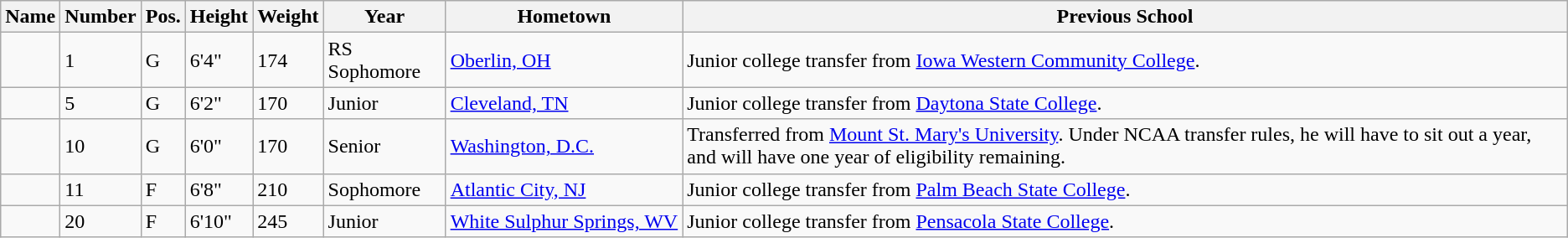<table class="wikitable sortable" border="1">
<tr>
<th>Name</th>
<th>Number</th>
<th>Pos.</th>
<th>Height</th>
<th>Weight</th>
<th>Year</th>
<th>Hometown</th>
<th class="unsortable">Previous School</th>
</tr>
<tr>
<td style="white-space: nowrap;"></td>
<td>1</td>
<td>G</td>
<td>6'4"</td>
<td>174</td>
<td>RS Sophomore</td>
<td style="white-space: nowrap;"><a href='#'>Oberlin, OH</a></td>
<td>Junior college transfer from <a href='#'>Iowa Western Community College</a>.</td>
</tr>
<tr>
<td style="white-space: nowrap;"></td>
<td>5</td>
<td>G</td>
<td>6'2"</td>
<td>170</td>
<td>Junior</td>
<td style="white-space: nowrap;"><a href='#'>Cleveland, TN</a></td>
<td>Junior college transfer from <a href='#'>Daytona State College</a>.</td>
</tr>
<tr>
<td style="white-space: nowrap;"></td>
<td>10</td>
<td>G</td>
<td>6'0"</td>
<td>170</td>
<td>Senior</td>
<td style="white-space: nowrap;"><a href='#'>Washington, D.C.</a></td>
<td>Transferred from <a href='#'>Mount St. Mary's University</a>. Under NCAA transfer rules, he will have to sit out a year, and will have one year of eligibility remaining.</td>
</tr>
<tr>
<td style="white-space: nowrap;"></td>
<td>11</td>
<td>F</td>
<td>6'8"</td>
<td>210</td>
<td>Sophomore</td>
<td style="white-space: nowrap;"><a href='#'>Atlantic City, NJ</a></td>
<td>Junior college transfer from <a href='#'>Palm Beach State College</a>.</td>
</tr>
<tr>
<td style="white-space: nowrap;"></td>
<td>20</td>
<td>F</td>
<td>6'10"</td>
<td>245</td>
<td>Junior</td>
<td style="white-space: nowrap;"><a href='#'>White Sulphur Springs, WV</a></td>
<td>Junior college transfer from <a href='#'>Pensacola State College</a>.</td>
</tr>
</table>
